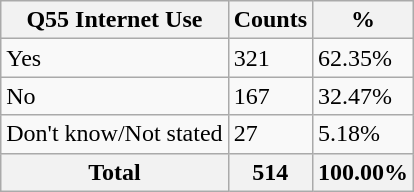<table class="wikitable sortable">
<tr>
<th>Q55 Internet Use</th>
<th>Counts</th>
<th>%</th>
</tr>
<tr>
<td>Yes</td>
<td>321</td>
<td>62.35%</td>
</tr>
<tr>
<td>No</td>
<td>167</td>
<td>32.47%</td>
</tr>
<tr>
<td>Don't know/Not stated</td>
<td>27</td>
<td>5.18%</td>
</tr>
<tr>
<th>Total</th>
<th>514</th>
<th>100.00%</th>
</tr>
</table>
